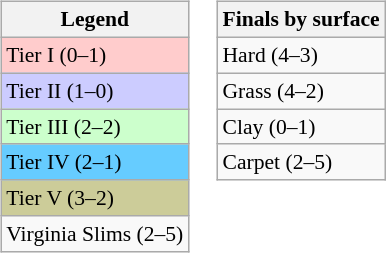<table>
<tr valign=top>
<td><br><table class=wikitable style="font-size:90%">
<tr>
<th>Legend</th>
</tr>
<tr>
<td bgcolor=#FFCCCC>Tier I (0–1)</td>
</tr>
<tr>
<td bgcolor=#CCCCFF>Tier II (1–0)</td>
</tr>
<tr>
<td bgcolor=#CCFFCC>Tier III (2–2)</td>
</tr>
<tr>
<td bgcolor=#66CCFF>Tier IV (2–1)</td>
</tr>
<tr>
<td bgcolor=#CCCC99>Tier V (3–2)</td>
</tr>
<tr>
<td>Virginia Slims (2–5)</td>
</tr>
</table>
</td>
<td><br><table class=wikitable style="font-size:90%">
<tr>
<th>Finals by surface</th>
</tr>
<tr>
<td>Hard (4–3)</td>
</tr>
<tr>
<td>Grass (4–2)</td>
</tr>
<tr>
<td>Clay (0–1)</td>
</tr>
<tr>
<td>Carpet (2–5)</td>
</tr>
</table>
</td>
</tr>
</table>
